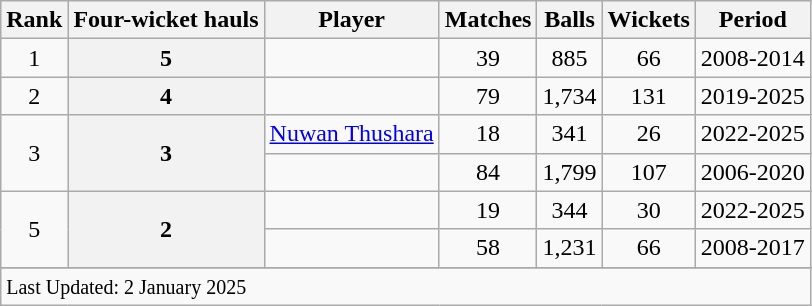<table class="wikitable plainrowheaders sortable">
<tr>
<th scope=col>Rank</th>
<th scope=col>Four-wicket hauls</th>
<th scope=col>Player</th>
<th scope=col>Matches</th>
<th scope=col>Balls</th>
<th scope=col>Wickets</th>
<th scope=col>Period</th>
</tr>
<tr>
<td align=center>1</td>
<th scope=row style=text-align:center;>5</th>
<td></td>
<td align=center>39</td>
<td align=center>885</td>
<td align=center>66</td>
<td>2008-2014</td>
</tr>
<tr>
<td align=center>2</td>
<th scope=row style=text-align:center;>4</th>
<td> </td>
<td align="center">79</td>
<td align="center">1,734</td>
<td align="center">131</td>
<td>2019-2025</td>
</tr>
<tr>
<td rowspan="2" align="center">3</td>
<th rowspan="2" scope="row" style="text-align:center;">3</th>
<td><a href='#'>Nuwan Thushara</a> </td>
<td align="center">18</td>
<td align="center">341</td>
<td align="center">26</td>
<td>2022-2025</td>
</tr>
<tr>
<td></td>
<td align=center>84</td>
<td align=center>1,799</td>
<td align=center>107</td>
<td>2006-2020</td>
</tr>
<tr>
<td align="center" rowspan=2>5</td>
<th scope="row" style="text-align:center;" rowspan=2>2</th>
<td></td>
<td align="center">19</td>
<td align="center">344</td>
<td align="center">30</td>
<td>2022-2025</td>
</tr>
<tr>
<td></td>
<td align="center">58</td>
<td align="center">1,231</td>
<td align="center">66</td>
<td>2008-2017</td>
</tr>
<tr>
</tr>
<tr class=sortbottom>
<td colspan=7><small>Last Updated: 2 January 2025</small></td>
</tr>
</table>
